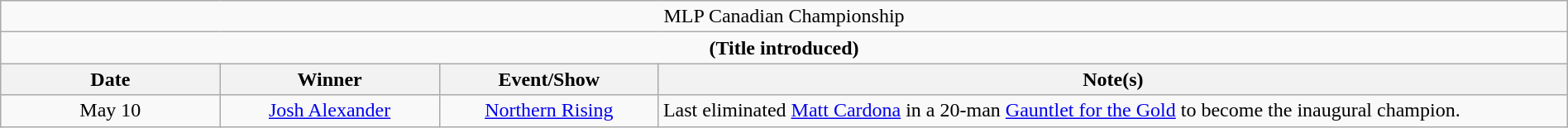<table class="wikitable" style="text-align:center; width:100%;">
<tr>
<td colspan="4" style="text-align: center;">MLP Canadian Championship</td>
</tr>
<tr>
<td colspan="4" style="text-align: center;"><strong>(Title introduced)</strong></td>
</tr>
<tr>
<th width=14%>Date</th>
<th width=14%>Winner</th>
<th width=14%>Event/Show</th>
<th width=58%>Note(s)</th>
</tr>
<tr>
<td>May 10</td>
<td><a href='#'>Josh Alexander</a></td>
<td><a href='#'>Northern Rising</a></td>
<td align=left>Last eliminated <a href='#'>Matt Cardona</a> in a 20-man <a href='#'>Gauntlet for the Gold</a> to become the inaugural champion.</td>
</tr>
</table>
